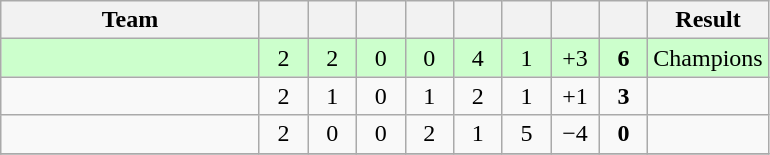<table class="wikitable" style="text-align:center;">
<tr>
<th width=165>Team</th>
<th width=25></th>
<th width=25></th>
<th width=25></th>
<th width=25></th>
<th width=25></th>
<th width=25></th>
<th width=25></th>
<th width=25></th>
<th>Result</th>
</tr>
<tr bgcolor="#ccffcc">
<td style="text-align:left;"></td>
<td>2</td>
<td>2</td>
<td>0</td>
<td>0</td>
<td>4</td>
<td>1</td>
<td>+3</td>
<td><strong>6</strong></td>
<td>Champions</td>
</tr>
<tr>
<td style="text-align:left;"></td>
<td>2</td>
<td>1</td>
<td>0</td>
<td>1</td>
<td>2</td>
<td>1</td>
<td>+1</td>
<td><strong>3</strong></td>
<td></td>
</tr>
<tr>
<td style="text-align:left;"></td>
<td>2</td>
<td>0</td>
<td>0</td>
<td>2</td>
<td>1</td>
<td>5</td>
<td>−4</td>
<td><strong>0</strong></td>
<td></td>
</tr>
<tr>
</tr>
</table>
